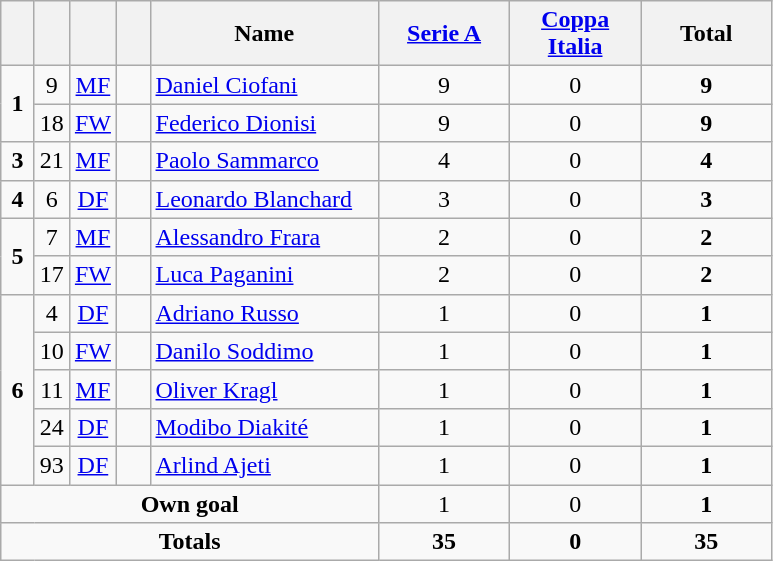<table class="wikitable" style="text-align:center">
<tr>
<th width=15></th>
<th width=15></th>
<th width=15></th>
<th width=15></th>
<th width=145>Name</th>
<th width=80><a href='#'>Serie A</a></th>
<th width=80><a href='#'>Coppa Italia</a></th>
<th width=80>Total</th>
</tr>
<tr>
<td rowspan=2><strong>1</strong></td>
<td>9</td>
<td><a href='#'>MF</a></td>
<td></td>
<td align=left><a href='#'>Daniel Ciofani</a></td>
<td>9</td>
<td>0</td>
<td><strong>9</strong></td>
</tr>
<tr>
<td>18</td>
<td><a href='#'>FW</a></td>
<td></td>
<td align=left><a href='#'>Federico Dionisi</a></td>
<td>9</td>
<td>0</td>
<td><strong>9</strong></td>
</tr>
<tr>
<td rowspan=1><strong>3</strong></td>
<td>21</td>
<td><a href='#'>MF</a></td>
<td></td>
<td align=left><a href='#'>Paolo Sammarco</a></td>
<td>4</td>
<td>0</td>
<td><strong>4</strong></td>
</tr>
<tr>
<td rowspan=1><strong>4</strong></td>
<td>6</td>
<td><a href='#'>DF</a></td>
<td></td>
<td align=left><a href='#'>Leonardo Blanchard</a></td>
<td>3</td>
<td>0</td>
<td><strong>3</strong></td>
</tr>
<tr>
<td rowspan=2><strong>5</strong></td>
<td>7</td>
<td><a href='#'>MF</a></td>
<td></td>
<td align=left><a href='#'>Alessandro Frara</a></td>
<td>2</td>
<td>0</td>
<td><strong>2</strong></td>
</tr>
<tr>
<td>17</td>
<td><a href='#'>FW</a></td>
<td></td>
<td align=left><a href='#'>Luca Paganini</a></td>
<td>2</td>
<td>0</td>
<td><strong>2</strong></td>
</tr>
<tr>
<td rowspan=5><strong>6</strong></td>
<td>4</td>
<td><a href='#'>DF</a></td>
<td></td>
<td align=left><a href='#'>Adriano Russo</a></td>
<td>1</td>
<td>0</td>
<td><strong>1</strong></td>
</tr>
<tr>
<td>10</td>
<td><a href='#'>FW</a></td>
<td></td>
<td align=left><a href='#'>Danilo Soddimo</a></td>
<td>1</td>
<td>0</td>
<td><strong>1</strong></td>
</tr>
<tr>
<td>11</td>
<td><a href='#'>MF</a></td>
<td></td>
<td align=left><a href='#'>Oliver Kragl</a></td>
<td>1</td>
<td>0</td>
<td><strong>1</strong></td>
</tr>
<tr>
<td>24</td>
<td><a href='#'>DF</a></td>
<td></td>
<td align=left><a href='#'>Modibo Diakité</a></td>
<td>1</td>
<td>0</td>
<td><strong>1</strong></td>
</tr>
<tr>
<td>93</td>
<td><a href='#'>DF</a></td>
<td></td>
<td align=left><a href='#'>Arlind Ajeti</a></td>
<td>1</td>
<td>0</td>
<td><strong>1</strong></td>
</tr>
<tr>
<td colspan=5><strong>Own goal</strong></td>
<td>1</td>
<td>0</td>
<td><strong>1</strong></td>
</tr>
<tr>
<td colspan=5><strong>Totals</strong></td>
<td><strong>35</strong></td>
<td><strong>0</strong></td>
<td><strong>35</strong></td>
</tr>
</table>
